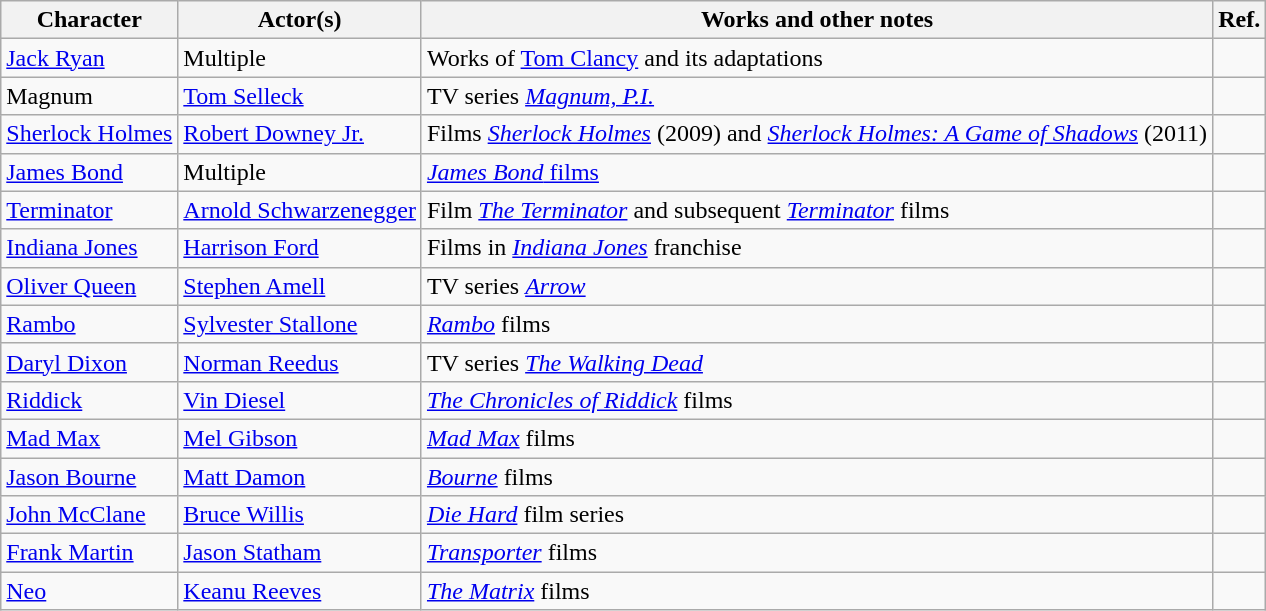<table class="wikitable sortable" border="1" >
<tr>
<th scope="col">Character</th>
<th scope="col">Actor(s)</th>
<th scope="col">Works and other notes</th>
<th scope="col" class="unsortable" style=white-space:nowrap>Ref.</th>
</tr>
<tr>
<td><a href='#'>Jack Ryan</a></td>
<td>Multiple</td>
<td>Works of <a href='#'>Tom Clancy</a> and its adaptations</td>
<td></td>
</tr>
<tr>
<td>Magnum</td>
<td><a href='#'>Tom Selleck</a></td>
<td>TV series <em><a href='#'>Magnum, P.I.</a></em></td>
<td></td>
</tr>
<tr>
<td><a href='#'>Sherlock Holmes</a></td>
<td><a href='#'>Robert Downey Jr.</a></td>
<td>Films <em><a href='#'>Sherlock Holmes</a></em> (2009) and <em><a href='#'>Sherlock Holmes: A Game of Shadows</a></em> (2011)</td>
<td></td>
</tr>
<tr>
<td><a href='#'>James Bond</a></td>
<td>Multiple</td>
<td><a href='#'><em>James Bond</em> films</a></td>
<td></td>
</tr>
<tr>
<td><a href='#'>Terminator</a></td>
<td><a href='#'>Arnold Schwarzenegger</a></td>
<td>Film <em><a href='#'>The Terminator</a></em> and subsequent <em><a href='#'>Terminator</a></em> films</td>
<td></td>
</tr>
<tr>
<td><a href='#'>Indiana Jones</a></td>
<td><a href='#'>Harrison Ford</a></td>
<td>Films in <em><a href='#'>Indiana Jones</a></em> franchise</td>
<td></td>
</tr>
<tr>
<td><a href='#'>Oliver Queen</a></td>
<td><a href='#'>Stephen Amell</a></td>
<td>TV series <em><a href='#'>Arrow</a></em></td>
<td></td>
</tr>
<tr>
<td><a href='#'>Rambo</a></td>
<td><a href='#'>Sylvester Stallone</a></td>
<td><em><a href='#'>Rambo</a></em> films</td>
<td></td>
</tr>
<tr>
<td><a href='#'>Daryl Dixon</a></td>
<td><a href='#'>Norman Reedus</a></td>
<td>TV series <em><a href='#'>The Walking Dead</a></em></td>
<td></td>
</tr>
<tr>
<td><a href='#'>Riddick</a></td>
<td><a href='#'>Vin Diesel</a></td>
<td><em><a href='#'>The Chronicles of Riddick</a></em> films</td>
<td></td>
</tr>
<tr>
<td><a href='#'>Mad Max</a></td>
<td><a href='#'>Mel Gibson</a></td>
<td><em><a href='#'>Mad Max</a></em> films</td>
<td></td>
</tr>
<tr>
<td><a href='#'>Jason Bourne</a></td>
<td><a href='#'>Matt Damon</a></td>
<td><em><a href='#'>Bourne</a></em> films</td>
<td></td>
</tr>
<tr>
<td><a href='#'>John McClane</a></td>
<td><a href='#'>Bruce Willis</a></td>
<td><em><a href='#'>Die Hard</a></em> film series</td>
<td></td>
</tr>
<tr>
<td><a href='#'>Frank Martin</a></td>
<td><a href='#'>Jason Statham</a></td>
<td><em><a href='#'>Transporter</a></em> films</td>
<td></td>
</tr>
<tr>
<td><a href='#'>Neo</a></td>
<td><a href='#'>Keanu Reeves</a></td>
<td><em><a href='#'>The Matrix</a></em> films</td>
<td></td>
</tr>
</table>
